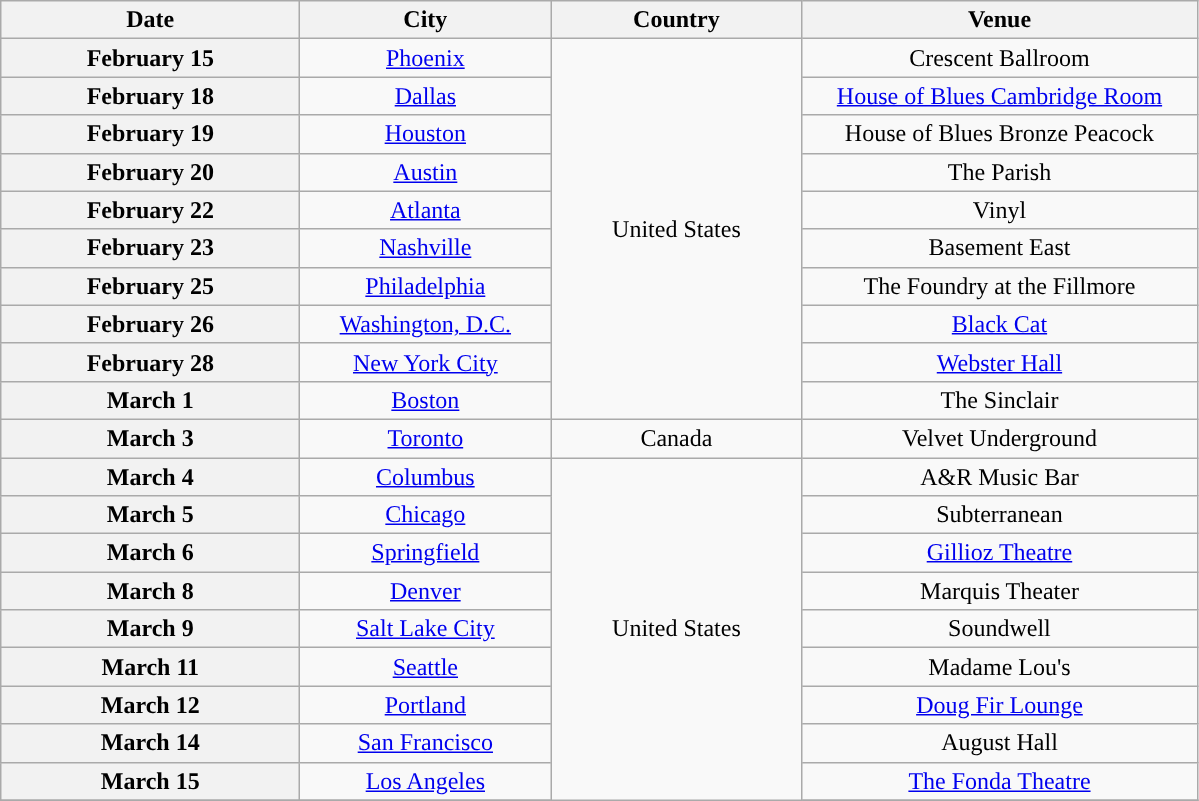<table class="wikitable plainrowheaders" style="text-align:center;">
<tr>
<th scope="col" style="width:12em;">Date</th>
<th scope="col" style="width:10em;">City</th>
<th scope="col" style="width:10em;">Country</th>
<th scope="col" style="width:16em;">Venue</th>
</tr>
<tr>
<th scope="row" style="text-align:center;">February 15</th>
<td><a href='#'>Phoenix</a></td>
<td rowspan="10">United States</td>
<td>Crescent Ballroom</td>
</tr>
<tr>
<th scope="row" style="text-align:center;">February 18</th>
<td><a href='#'>Dallas</a></td>
<td><a href='#'>House of Blues Cambridge Room</a></td>
</tr>
<tr>
<th scope="row" style="text-align:center;">February 19</th>
<td><a href='#'>Houston</a></td>
<td>House of Blues Bronze Peacock</td>
</tr>
<tr>
<th scope="row" style="text-align:center;">February 20</th>
<td><a href='#'>Austin</a></td>
<td>The Parish</td>
</tr>
<tr>
<th scope="row" style="text-align:center;">February 22</th>
<td><a href='#'>Atlanta</a></td>
<td>Vinyl</td>
</tr>
<tr>
<th scope="row" style="text-align:center;">February 23</th>
<td><a href='#'>Nashville</a></td>
<td>Basement East</td>
</tr>
<tr>
<th scope="row" style="text-align:center;">February 25</th>
<td><a href='#'>Philadelphia</a></td>
<td>The Foundry at the Fillmore</td>
</tr>
<tr>
<th scope="row" style="text-align:center;">February 26</th>
<td><a href='#'>Washington, D.C.</a></td>
<td><a href='#'>Black Cat</a></td>
</tr>
<tr>
<th scope="row" style="text-align:center;">February 28</th>
<td><a href='#'>New York City</a></td>
<td><a href='#'>Webster Hall</a></td>
</tr>
<tr>
<th scope="row" style="text-align:center;">March 1</th>
<td><a href='#'>Boston</a></td>
<td>The Sinclair</td>
</tr>
<tr>
<th scope="row" style="text-align:center;">March 3</th>
<td><a href='#'>Toronto</a></td>
<td>Canada</td>
<td>Velvet Underground</td>
</tr>
<tr>
<th scope="row" style="text-align:center;">March 4</th>
<td><a href='#'>Columbus</a></td>
<td rowspan="10">United States</td>
<td>A&R Music Bar</td>
</tr>
<tr>
<th scope="row" style="text-align:center;">March 5</th>
<td><a href='#'>Chicago</a></td>
<td>Subterranean</td>
</tr>
<tr>
<th scope="row" style="text-align:center;">March 6</th>
<td><a href='#'>Springfield</a></td>
<td><a href='#'>Gillioz Theatre</a></td>
</tr>
<tr>
<th scope="row" style="text-align:center;">March 8</th>
<td><a href='#'>Denver</a></td>
<td>Marquis Theater</td>
</tr>
<tr>
<th scope="row" style="text-align:center;">March 9</th>
<td><a href='#'>Salt Lake City</a></td>
<td>Soundwell</td>
</tr>
<tr>
<th scope="row" style="text-align:center;">March 11</th>
<td><a href='#'>Seattle</a></td>
<td>Madame Lou's</td>
</tr>
<tr>
<th scope="row" style="text-align:center;">March 12</th>
<td><a href='#'>Portland</a></td>
<td><a href='#'>Doug Fir Lounge</a></td>
</tr>
<tr>
<th scope="row" style="text-align:center;">March 14</th>
<td><a href='#'>San Francisco</a></td>
<td>August Hall</td>
</tr>
<tr>
<th scope="row" style="text-align:center;">March 15</th>
<td><a href='#'>Los Angeles</a></td>
<td><a href='#'>The Fonda Theatre</a></td>
</tr>
<tr>
</tr>
</table>
